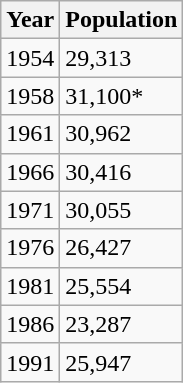<table class="wikitable">
<tr>
<th>Year</th>
<th>Population</th>
</tr>
<tr>
<td>1954</td>
<td>29,313</td>
</tr>
<tr>
<td>1958</td>
<td>31,100*</td>
</tr>
<tr>
<td>1961</td>
<td>30,962</td>
</tr>
<tr>
<td>1966</td>
<td>30,416</td>
</tr>
<tr>
<td>1971</td>
<td>30,055</td>
</tr>
<tr>
<td>1976</td>
<td>26,427</td>
</tr>
<tr>
<td>1981</td>
<td>25,554</td>
</tr>
<tr>
<td>1986</td>
<td>23,287</td>
</tr>
<tr>
<td>1991</td>
<td>25,947</td>
</tr>
</table>
